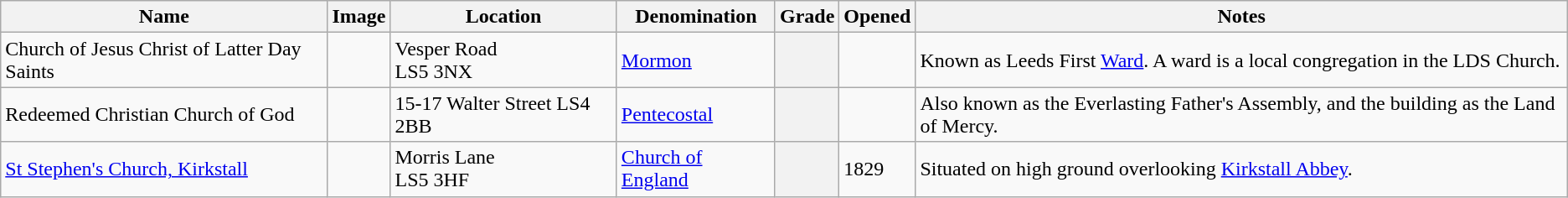<table class="wikitable sortable">
<tr>
<th>Name</th>
<th class="unsortable">Image</th>
<th>Location</th>
<th>Denomination</th>
<th>Grade</th>
<th>Opened</th>
<th class="unsortable">Notes</th>
</tr>
<tr>
<td>Church of Jesus Christ of Latter Day Saints</td>
<td></td>
<td>Vesper Road<br>LS5 3NX</td>
<td><a href='#'>Mormon</a></td>
<th></th>
<td></td>
<td>Known as Leeds First <a href='#'>Ward</a>. A ward is a local congregation in the LDS Church.</td>
</tr>
<tr>
<td>Redeemed Christian Church of God</td>
<td></td>
<td>15-17 Walter Street LS4 2BB</td>
<td><a href='#'>Pentecostal</a></td>
<th></th>
<td></td>
<td>Also known as the Everlasting Father's Assembly, and the building as the Land of Mercy.</td>
</tr>
<tr>
<td><a href='#'>St Stephen's Church, Kirkstall</a></td>
<td></td>
<td>Morris Lane<br>LS5 3HF</td>
<td><a href='#'>Church of England</a></td>
<th></th>
<td>1829</td>
<td>Situated on high ground overlooking <a href='#'>Kirkstall Abbey</a>.</td>
</tr>
</table>
